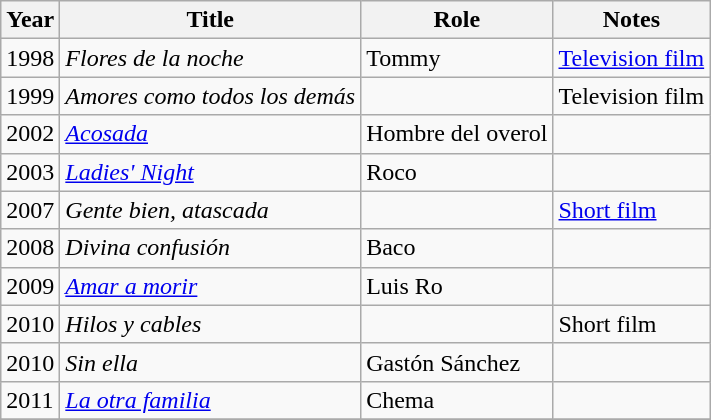<table class="wikitable sortable">
<tr>
<th>Year</th>
<th>Title</th>
<th>Role</th>
<th>Notes</th>
</tr>
<tr>
<td>1998</td>
<td><em>Flores de la noche</em></td>
<td>Tommy</td>
<td><a href='#'>Television film</a></td>
</tr>
<tr>
<td>1999</td>
<td><em>Amores como todos los demás</em></td>
<td></td>
<td>Television film</td>
</tr>
<tr>
<td>2002</td>
<td><em><a href='#'>Acosada</a></em></td>
<td>Hombre del overol</td>
<td></td>
</tr>
<tr>
<td>2003</td>
<td><em><a href='#'>Ladies' Night</a></em></td>
<td>Roco</td>
<td></td>
</tr>
<tr>
<td>2007</td>
<td><em>Gente bien, atascada</em></td>
<td></td>
<td><a href='#'>Short film</a></td>
</tr>
<tr>
<td>2008</td>
<td><em>Divina confusión</em></td>
<td>Baco</td>
<td></td>
</tr>
<tr>
<td>2009</td>
<td><em><a href='#'>Amar a morir</a></em></td>
<td>Luis Ro</td>
<td></td>
</tr>
<tr>
<td>2010</td>
<td><em>Hilos y cables</em></td>
<td></td>
<td>Short film</td>
</tr>
<tr>
<td>2010</td>
<td><em>Sin ella</em></td>
<td>Gastón Sánchez</td>
<td></td>
</tr>
<tr>
<td>2011</td>
<td><em><a href='#'>La otra familia</a></em></td>
<td>Chema</td>
<td></td>
</tr>
<tr>
</tr>
</table>
